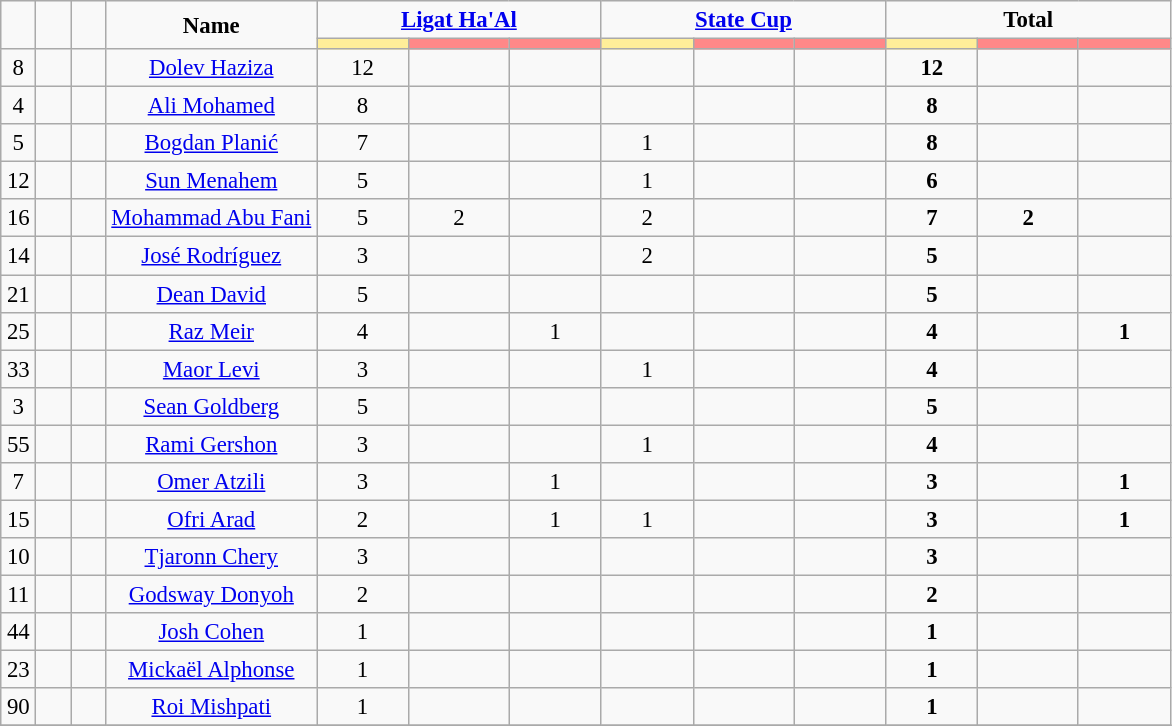<table class="wikitable" style="font-size: 95%; text-align: center;">
<tr>
<td rowspan="2"  style="width:3%; text-align:center;"><strong></strong></td>
<td rowspan="2"  style="width:3%; text-align:center;"><strong></strong></td>
<td rowspan="2"  style="width:3%; text-align:center;"><strong></strong></td>
<td rowspan="2"  style="width:18%; text-align:center;"><strong>Name</strong></td>
<td colspan="3" style="text-align:center;"><strong><a href='#'>Ligat Ha'Al</a></strong></td>
<td colspan="3" style="text-align:center;"><strong><a href='#'>State Cup</a></strong></td>
<td colspan="3" style="text-align:center;"><strong>Total</strong></td>
</tr>
<tr>
<th style="width:25px; background:#fe9;"></th>
<th style="width:28px; background:#ff8888;"></th>
<th style="width:25px; background:#ff8888;"></th>
<th style="width:25px; background:#fe9;"></th>
<th style="width:28px; background:#ff8888;"></th>
<th style="width:25px; background:#ff8888;"></th>
<th style="width:25px; background:#fe9;"></th>
<th style="width:28px; background:#ff8888;"></th>
<th style="width:25px; background:#ff8888;"></th>
</tr>
<tr>
<td>8</td>
<td align=center></td>
<td></td>
<td><a href='#'>Dolev Haziza</a></td>
<td>12</td>
<td></td>
<td></td>
<td></td>
<td></td>
<td></td>
<td><strong>12</strong></td>
<td></td>
<td></td>
</tr>
<tr>
<td>4</td>
<td align=center></td>
<td></td>
<td><a href='#'>Ali Mohamed</a></td>
<td>8</td>
<td></td>
<td></td>
<td></td>
<td></td>
<td></td>
<td><strong>8</strong></td>
<td></td>
<td></td>
</tr>
<tr>
<td>5</td>
<td align=center></td>
<td></td>
<td><a href='#'>Bogdan Planić</a></td>
<td>7</td>
<td></td>
<td></td>
<td>1</td>
<td></td>
<td></td>
<td><strong>8</strong></td>
<td></td>
<td></td>
</tr>
<tr>
<td>12</td>
<td align=center></td>
<td></td>
<td><a href='#'>Sun Menahem</a></td>
<td>5</td>
<td></td>
<td></td>
<td>1</td>
<td></td>
<td></td>
<td><strong>6</strong></td>
<td></td>
<td></td>
</tr>
<tr>
<td>16</td>
<td align=center></td>
<td></td>
<td><a href='#'>Mohammad Abu Fani</a></td>
<td>5</td>
<td>2</td>
<td></td>
<td>2</td>
<td></td>
<td></td>
<td><strong>7</strong></td>
<td><strong>2</strong></td>
<td></td>
</tr>
<tr>
<td>14</td>
<td align=center></td>
<td></td>
<td><a href='#'>José Rodríguez</a></td>
<td>3</td>
<td></td>
<td></td>
<td>2</td>
<td></td>
<td></td>
<td><strong>5</strong></td>
<td></td>
<td></td>
</tr>
<tr>
<td>21</td>
<td align=center></td>
<td></td>
<td><a href='#'>Dean David</a></td>
<td>5</td>
<td></td>
<td></td>
<td></td>
<td></td>
<td></td>
<td><strong>5</strong></td>
<td></td>
<td></td>
</tr>
<tr>
<td>25</td>
<td align=center></td>
<td></td>
<td><a href='#'>Raz Meir</a></td>
<td>4</td>
<td></td>
<td>1</td>
<td></td>
<td></td>
<td></td>
<td><strong>4</strong></td>
<td></td>
<td><strong>1</strong></td>
</tr>
<tr>
<td>33</td>
<td align=center></td>
<td></td>
<td><a href='#'>Maor Levi</a></td>
<td>3</td>
<td></td>
<td></td>
<td>1</td>
<td></td>
<td></td>
<td><strong>4</strong></td>
<td></td>
<td></td>
</tr>
<tr>
<td>3</td>
<td align=center></td>
<td></td>
<td><a href='#'>Sean Goldberg</a></td>
<td>5</td>
<td></td>
<td></td>
<td></td>
<td></td>
<td></td>
<td><strong>5</strong></td>
<td></td>
<td></td>
</tr>
<tr>
<td>55</td>
<td align=center></td>
<td></td>
<td><a href='#'>Rami Gershon</a></td>
<td>3</td>
<td></td>
<td></td>
<td>1</td>
<td></td>
<td></td>
<td><strong>4</strong></td>
<td></td>
<td></td>
</tr>
<tr>
<td>7</td>
<td align=center></td>
<td></td>
<td><a href='#'>Omer Atzili</a></td>
<td>3</td>
<td></td>
<td>1</td>
<td></td>
<td></td>
<td></td>
<td><strong>3</strong></td>
<td></td>
<td><strong>1</strong></td>
</tr>
<tr>
<td>15</td>
<td align=center></td>
<td></td>
<td><a href='#'>Ofri Arad</a></td>
<td>2</td>
<td></td>
<td>1</td>
<td>1</td>
<td></td>
<td></td>
<td><strong>3</strong></td>
<td></td>
<td><strong>1</strong></td>
</tr>
<tr>
<td>10</td>
<td align=center></td>
<td></td>
<td><a href='#'>Tjaronn Chery</a></td>
<td>3</td>
<td></td>
<td></td>
<td></td>
<td></td>
<td></td>
<td><strong>3</strong></td>
<td></td>
<td></td>
</tr>
<tr>
<td>11</td>
<td align=center></td>
<td></td>
<td><a href='#'>Godsway Donyoh</a></td>
<td>2</td>
<td></td>
<td></td>
<td></td>
<td></td>
<td></td>
<td><strong>2</strong></td>
<td></td>
<td></td>
</tr>
<tr>
<td>44</td>
<td align=center></td>
<td></td>
<td><a href='#'>Josh Cohen</a></td>
<td>1</td>
<td></td>
<td></td>
<td></td>
<td></td>
<td></td>
<td><strong>1</strong></td>
<td></td>
<td></td>
</tr>
<tr>
<td>23</td>
<td align=center></td>
<td></td>
<td><a href='#'>Mickaël Alphonse</a></td>
<td>1</td>
<td></td>
<td></td>
<td></td>
<td></td>
<td></td>
<td><strong>1</strong></td>
<td></td>
<td></td>
</tr>
<tr>
<td>90</td>
<td align=center></td>
<td></td>
<td><a href='#'>Roi Mishpati</a></td>
<td>1</td>
<td></td>
<td></td>
<td></td>
<td></td>
<td></td>
<td><strong>1</strong></td>
<td></td>
<td></td>
</tr>
<tr>
</tr>
</table>
